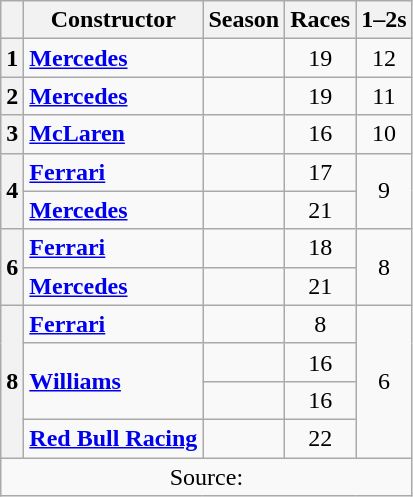<table class="wikitable">
<tr>
<th></th>
<th>Constructor</th>
<th>Season</th>
<th>Races</th>
<th>1–2s</th>
</tr>
<tr align="center">
<th>1</th>
<td align="left"> <strong><a href='#'>Mercedes</a></strong></td>
<td></td>
<td>19</td>
<td>12</td>
</tr>
<tr align="center">
<th>2</th>
<td align="left"> <strong><a href='#'>Mercedes</a></strong></td>
<td></td>
<td>19</td>
<td>11</td>
</tr>
<tr align="center">
<th>3</th>
<td align="left"> <strong><a href='#'>McLaren</a></strong></td>
<td></td>
<td>16</td>
<td>10</td>
</tr>
<tr align="center">
<th rowspan=2>4</th>
<td align="left"> <strong><a href='#'>Ferrari</a></strong></td>
<td></td>
<td>17</td>
<td rowspan=2>9</td>
</tr>
<tr align="center">
<td align="left"> <strong><a href='#'>Mercedes</a></strong></td>
<td></td>
<td>21</td>
</tr>
<tr align="center">
<th rowspan="2">6</th>
<td align="left"> <strong><a href='#'>Ferrari</a></strong></td>
<td></td>
<td>18</td>
<td rowspan="2">8</td>
</tr>
<tr align="center">
<td align="left"> <strong><a href='#'>Mercedes</a></strong></td>
<td></td>
<td>21</td>
</tr>
<tr align="center">
<th rowspan="4">8</th>
<td align="left"> <strong><a href='#'>Ferrari</a></strong></td>
<td></td>
<td>8</td>
<td rowspan="4">6</td>
</tr>
<tr align="center">
<td align="left" rowspan="2"> <strong><a href='#'>Williams</a></strong></td>
<td></td>
<td>16</td>
</tr>
<tr align="center">
<td></td>
<td>16</td>
</tr>
<tr align="center">
<td align="left"> <strong><a href='#'>Red Bull Racing</a></strong></td>
<td></td>
<td>22</td>
</tr>
<tr>
<td colspan=5 align="center">Source:</td>
</tr>
</table>
